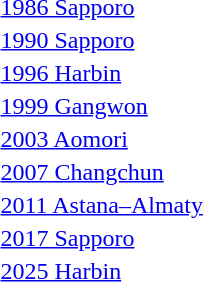<table>
<tr>
<td><a href='#'>1986 Sapporo</a></td>
<td></td>
<td></td>
<td></td>
</tr>
<tr>
<td><a href='#'>1990 Sapporo</a></td>
<td></td>
<td></td>
<td></td>
</tr>
<tr>
<td><a href='#'>1996 Harbin</a></td>
<td></td>
<td></td>
<td></td>
</tr>
<tr>
<td><a href='#'>1999 Gangwon</a></td>
<td></td>
<td></td>
<td></td>
</tr>
<tr>
<td><a href='#'>2003 Aomori</a></td>
<td></td>
<td></td>
<td></td>
</tr>
<tr>
<td><a href='#'>2007 Changchun</a></td>
<td></td>
<td></td>
<td></td>
</tr>
<tr>
<td><a href='#'>2011 Astana–Almaty</a></td>
<td></td>
<td></td>
<td></td>
</tr>
<tr>
<td><a href='#'>2017 Sapporo</a></td>
<td></td>
<td></td>
<td></td>
</tr>
<tr>
<td><a href='#'>2025 Harbin</a></td>
<td></td>
<td></td>
<td></td>
</tr>
</table>
